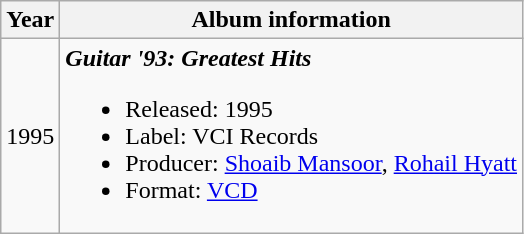<table class="wikitable">
<tr>
<th>Year</th>
<th>Album information</th>
</tr>
<tr>
<td>1995</td>
<td><strong><em>Guitar '93: Greatest Hits</em></strong><br><ul><li>Released: 1995</li><li>Label: VCI Records</li><li>Producer: <a href='#'>Shoaib Mansoor</a>, <a href='#'>Rohail Hyatt</a></li><li>Format: <a href='#'>VCD</a></li></ul></td>
</tr>
</table>
